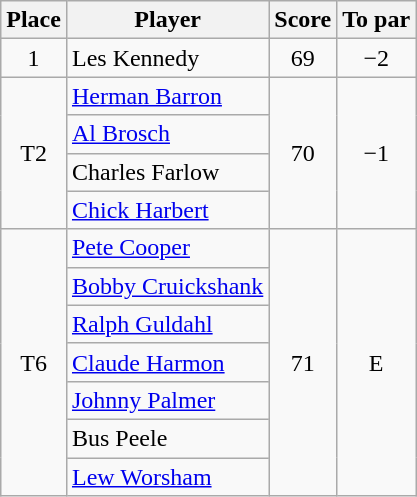<table class=wikitable>
<tr>
<th>Place</th>
<th>Player</th>
<th>Score</th>
<th>To par</th>
</tr>
<tr>
<td align=center>1</td>
<td> Les Kennedy</td>
<td align=center>69</td>
<td align=center>−2</td>
</tr>
<tr>
<td rowspan=4 align=center>T2</td>
<td> <a href='#'>Herman Barron</a></td>
<td rowspan=4 align=center>70</td>
<td rowspan=4 align=center>−1</td>
</tr>
<tr>
<td> <a href='#'>Al Brosch</a></td>
</tr>
<tr>
<td> Charles Farlow</td>
</tr>
<tr>
<td> <a href='#'>Chick Harbert</a></td>
</tr>
<tr>
<td rowspan=7 align=center>T6</td>
<td> <a href='#'>Pete Cooper</a></td>
<td rowspan=7 align=center>71</td>
<td rowspan=7 align=center>E</td>
</tr>
<tr>
<td> <a href='#'>Bobby Cruickshank</a></td>
</tr>
<tr>
<td> <a href='#'>Ralph Guldahl</a></td>
</tr>
<tr>
<td> <a href='#'>Claude Harmon</a></td>
</tr>
<tr>
<td> <a href='#'>Johnny Palmer</a></td>
</tr>
<tr>
<td> Bus Peele</td>
</tr>
<tr>
<td> <a href='#'>Lew Worsham</a></td>
</tr>
</table>
